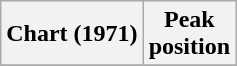<table class="wikitable plainrowheaders" style="text-align:center;">
<tr>
<th scope="col">Chart (1971)</th>
<th scope="col">Peak<br>position</th>
</tr>
<tr>
</tr>
</table>
